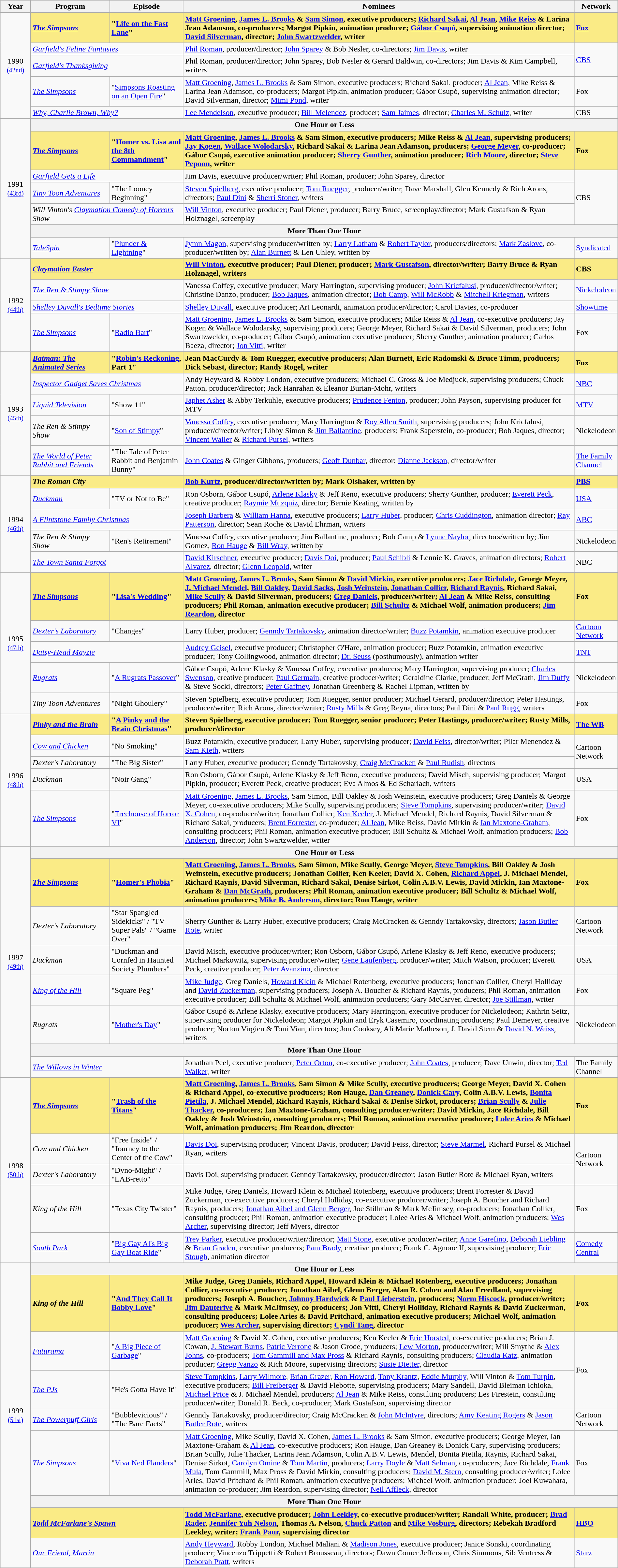<table class="wikitable" style="width:100%">
<tr bgcolor="#bebebe">
<th width="5%">Year</th>
<th width="13%">Program</th>
<th width="12%">Episode</th>
<th width="65%">Nominees</th>
<th width="5%">Network</th>
</tr>
<tr>
<td rowspan=6 style="text-align:center">1990<br><small><a href='#'>(42nd)</a></small><br></td>
</tr>
<tr style="background:#FAEB86">
<td><strong><em><a href='#'>The Simpsons</a></em></strong></td>
<td><strong>"<a href='#'>Life on the Fast Lane</a>"</strong></td>
<td><strong><a href='#'>Matt Groening</a>, <a href='#'>James L. Brooks</a> & <a href='#'>Sam Simon</a>, executive producers; <a href='#'>Richard Sakai</a>, <a href='#'>Al Jean</a>, <a href='#'>Mike Reiss</a> & Larina Jean Adamson, co-producers; Margot Pipkin, animation producer; <a href='#'>Gábor Csupó</a>, supervising animation director; <a href='#'>David Silverman</a>, director; <a href='#'>John Swartzwelder</a>, writer</strong></td>
<td><strong><a href='#'>Fox</a></strong></td>
</tr>
<tr>
<td colspan=2><em><a href='#'>Garfield's Feline Fantasies</a></em></td>
<td><a href='#'>Phil Roman</a>, producer/director; <a href='#'>John Sparey</a> & Bob Nesler, co-directors; <a href='#'>Jim Davis</a>, writer</td>
<td rowspan=2><a href='#'>CBS</a></td>
</tr>
<tr>
<td colspan=2><em><a href='#'>Garfield's Thanksgiving</a></em></td>
<td>Phil Roman, producer/director; John Sparey, Bob Nesler & Gerard Baldwin, co-directors; Jim Davis & Kim Campbell, writers</td>
</tr>
<tr>
<td><em><a href='#'>The Simpsons</a></em></td>
<td>"<a href='#'>Simpsons Roasting on an Open Fire</a>"</td>
<td><a href='#'>Matt Groening</a>, <a href='#'>James L. Brooks</a> & Sam Simon, executive producers; Richard Sakai, producer; <a href='#'>Al Jean</a>, Mike Reiss & Larina Jean Adamson, co-producers; Margot Pipkin, animation producer; Gábor Csupó, supervising animation director; David Silverman, director; <a href='#'>Mimi Pond</a>, writer</td>
<td>Fox</td>
</tr>
<tr>
<td colspan=2><em><a href='#'>Why, Charlie Brown, Why?</a></em></td>
<td><a href='#'>Lee Mendelson</a>, executive producer; <a href='#'>Bill Melendez</a>, producer; <a href='#'>Sam Jaimes</a>, director; <a href='#'>Charles M. Schulz</a>, writer</td>
<td>CBS</td>
</tr>
<tr>
<td rowspan=7 align=center>1991<br><small><a href='#'>(43rd)</a></small></td>
<th colspan=4>One Hour or Less</th>
</tr>
<tr style="background:#FAEB86">
<td><strong><em><a href='#'>The Simpsons</a></em></strong></td>
<td><strong>"<a href='#'>Homer vs. Lisa and the 8th Commandment</a>"</strong></td>
<td><strong><a href='#'>Matt Groening</a>, <a href='#'>James L. Brooks</a> & Sam Simon, executive producers; Mike Reiss & <a href='#'>Al Jean</a>, supervising producers; <a href='#'>Jay Kogen</a>, <a href='#'>Wallace Wolodarsky</a>, Richard Sakai & Larina Jean Adamson, producers; <a href='#'>George Meyer</a>, co-producer; Gábor Csupó, executive animation producer; <a href='#'>Sherry Gunther</a>, animation producer; <a href='#'>Rich Moore</a>, director; <a href='#'>Steve Pepoon</a>, writer</strong></td>
<td><strong>Fox</strong></td>
</tr>
<tr>
<td colspan=2><em><a href='#'>Garfield Gets a Life</a></em></td>
<td>Jim Davis, executive producer/writer; Phil Roman, producer; John Sparey, director</td>
<td rowspan="3">CBS</td>
</tr>
<tr>
<td><em><a href='#'>Tiny Toon Adventures</a></em></td>
<td>"The Looney Beginning"</td>
<td><a href='#'>Steven Spielberg</a>, executive producer; <a href='#'>Tom Ruegger</a>, producer/writer; Dave Marshall, Glen Kennedy & Rich Arons, directors; <a href='#'>Paul Dini</a> & <a href='#'>Sherri Stoner</a>, writers</td>
</tr>
<tr>
<td colspan=2><em>Will Vinton's <a href='#'>Claymation Comedy of Horrors</a> Show</em></td>
<td><a href='#'>Will Vinton</a>, executive producer; Paul Diener, producer; Barry Bruce, screenplay/director; Mark Gustafson & Ryan Holznagel, screenplay</td>
</tr>
<tr>
<th colspan=4>More Than One Hour</th>
</tr>
<tr>
<td><em><a href='#'>TaleSpin</a></em></td>
<td>"<a href='#'>Plunder & Lightning</a>"</td>
<td><a href='#'>Jymn Magon</a>, supervising producer/written by; <a href='#'>Larry Latham</a> & <a href='#'>Robert Taylor</a>, producers/directors; <a href='#'>Mark Zaslove</a>, co-producer/written by; <a href='#'>Alan Burnett</a> & Len Uhley, written by</td>
<td><a href='#'>Syndicated</a></td>
</tr>
<tr>
<td rowspan=5 style="text-align:center">1992<br><small><a href='#'>(44th)</a></small><br></td>
</tr>
<tr style="background:#FAEB86">
<td colspan=2><strong><em><a href='#'>Claymation Easter</a></em></strong></td>
<td><strong><a href='#'>Will Vinton</a>, executive producer; Paul Diener, producer; <a href='#'>Mark Gustafson</a>, director/writer; Barry Bruce & Ryan Holznagel, writers</strong></td>
<td><strong>CBS</strong></td>
</tr>
<tr>
<td colspan="2"><em><a href='#'>The Ren & Stimpy Show</a></em></td>
<td>Vanessa Coffey, executive producer; Mary Harrington, supervising producer; <a href='#'>John Kricfalusi</a>, producer/director/writer; Christine Danzo, producer; <a href='#'>Bob Jaques</a>, animation director; <a href='#'>Bob Camp</a>, <a href='#'>Will McRobb</a> & <a href='#'>Mitchell Kriegman</a>, writers</td>
<td><a href='#'>Nickelodeon</a></td>
</tr>
<tr>
<td colspan=2><em><a href='#'>Shelley Duvall's Bedtime Stories</a></em></td>
<td><a href='#'>Shelley Duvall</a>, executive producer; Art Leonardi, animation producer/director; Carol Davies, co-producer</td>
<td><a href='#'>Showtime</a></td>
</tr>
<tr>
<td><em><a href='#'>The Simpsons</a></em></td>
<td>"<a href='#'>Radio Bart</a>"</td>
<td><a href='#'>Matt Groening</a>, <a href='#'>James L. Brooks</a> & Sam Simon, executive producers; Mike Reiss & <a href='#'>Al Jean</a>, co-executive producers; Jay Kogen & Wallace Wolodarsky, supervising producers; George Meyer, Richard Sakai & David Silverman, producers; John Swartzwelder, co-producer; Gábor Csupó, animation executive producer; Sherry Gunther, animation producer; Carlos Baeza, director; <a href='#'>Jon Vitti</a>, writer</td>
<td>Fox</td>
</tr>
<tr>
<td rowspan=6 style="text-align:center">1993<br><small><a href='#'>(45th)</a></small><br></td>
</tr>
<tr style="background:#FAEB86">
<td><strong><em><a href='#'>Batman: The Animated Series</a></em></strong></td>
<td><strong>"<a href='#'>Robin's Reckoning</a>, Part 1"</strong></td>
<td><strong>Jean MacCurdy & Tom Ruegger, executive producers; Alan Burnett, Eric Radomski & Bruce Timm, producers; Dick Sebast, director; Randy Rogel, writer</strong></td>
<td><strong>Fox</strong></td>
</tr>
<tr>
<td colspan=2><em><a href='#'>Inspector Gadget Saves Christmas</a></em></td>
<td>Andy Heyward & Robby London, executive producers; Michael C. Gross & Joe Medjuck, supervising producers; Chuck Patton, producer/director; Jack Hanrahan & Eleanor Burian-Mohr, writers</td>
<td><a href='#'>NBC</a></td>
</tr>
<tr>
<td><em><a href='#'>Liquid Television</a></em></td>
<td>"Show 11"</td>
<td><a href='#'>Japhet Asher</a> & Abby Terkuhle, executive producers; <a href='#'>Prudence Fenton</a>, producer; John Payson, supervising producer for MTV</td>
<td><a href='#'>MTV</a></td>
</tr>
<tr>
<td><em>The Ren & Stimpy Show</em></td>
<td>"<a href='#'>Son of Stimpy</a>"</td>
<td><a href='#'>Vanessa Coffey</a>, executive producer; Mary Harrington & <a href='#'>Roy Allen Smith</a>, supervising producers; John Kricfalusi, producer/director/writer; Libby Simon & <a href='#'>Jim Ballantine</a>, producers; Frank Saperstein, co-producer; Bob Jaques, director; <a href='#'>Vincent Waller</a> & <a href='#'>Richard Pursel</a>, writers</td>
<td>Nickelodeon</td>
</tr>
<tr>
<td><em><a href='#'>The World of Peter Rabbit and Friends</a></em></td>
<td>"The Tale of Peter Rabbit and Benjamin Bunny"</td>
<td><a href='#'>John Coates</a> & Ginger Gibbons, producers; <a href='#'>Geoff Dunbar</a>, director; <a href='#'>Dianne Jackson</a>, director/writer</td>
<td><a href='#'>The Family Channel</a></td>
</tr>
<tr>
<td rowspan=6 style="text-align:center">1994<br><small><a href='#'>(46th)</a></small><br></td>
</tr>
<tr style="background:#FAEB86">
<td colspan="2"><strong><em>The Roman City</em></strong></td>
<td><strong><a href='#'>Bob Kurtz</a>, producer/director/written by; Mark Olshaker, written by</strong></td>
<td><strong><a href='#'>PBS</a></strong></td>
</tr>
<tr>
<td><em><a href='#'>Duckman</a></em></td>
<td>"TV or Not to Be"</td>
<td>Ron Osborn, Gábor Csupó, <a href='#'>Arlene Klasky</a> & Jeff Reno, executive producers; Sherry Gunther, producer; <a href='#'>Everett Peck</a>, creative producer; <a href='#'>Raymie Muzquiz</a>, director; Bernie Keating, written by</td>
<td><a href='#'>USA</a></td>
</tr>
<tr>
<td colspan="2"><em><a href='#'>A Flintstone Family Christmas</a></em></td>
<td><a href='#'>Joseph Barbera</a> & <a href='#'>William Hanna</a>, executive producers; <a href='#'>Larry Huber</a>, producer; <a href='#'>Chris Cuddington</a>, animation director; <a href='#'>Ray Patterson</a>, director; Sean Roche & David Ehrman, writers</td>
<td><a href='#'>ABC</a></td>
</tr>
<tr>
<td><em>The Ren & Stimpy Show</em></td>
<td>"Ren's Retirement"</td>
<td>Vanessa Coffey, executive producer; Jim Ballantine, producer; Bob Camp & <a href='#'>Lynne Naylor</a>, directors/written by; Jim Gomez, <a href='#'>Ron Hauge</a> & <a href='#'>Bill Wray</a>, written by</td>
<td>Nickelodeon</td>
</tr>
<tr>
<td colspan=2><em><a href='#'>The Town Santa Forgot</a></em></td>
<td><a href='#'>David Kirschner</a>, executive producer; <a href='#'>Davis Doi</a>, producer; <a href='#'>Paul Schibli</a> & Lennie K. Graves, animation directors; <a href='#'>Robert Alvarez</a>, director; <a href='#'>Glenn Leopold</a>, writer</td>
<td>NBC</td>
</tr>
<tr>
<td rowspan=6 style="text-align:center">1995<br><small><a href='#'>(47th)</a></small><br></td>
</tr>
<tr style="background:#FAEB86">
<td><strong><em><a href='#'>The Simpsons</a></em></strong></td>
<td><strong>"<a href='#'>Lisa's Wedding</a>"</strong></td>
<td><strong><a href='#'>Matt Groening</a>, <a href='#'>James L. Brooks</a>, Sam Simon & <a href='#'>David Mirkin</a>, executive producers; <a href='#'>Jace Richdale</a>, George Meyer, <a href='#'>J. Michael Mendel</a>, <a href='#'>Bill Oakley</a>, <a href='#'>David Sacks</a>, <a href='#'>Josh Weinstein</a>, <a href='#'>Jonathan Collier</a>, <a href='#'>Richard Raynis</a>, Richard Sakai, <a href='#'>Mike Scully</a> & David Silverman, producers; <a href='#'>Greg Daniels</a>, producer/writer; <a href='#'>Al Jean</a> & Mike Reiss, consulting producers; Phil Roman, animation executive producer; <a href='#'>Bill Schultz</a> & Michael Wolf, animation producers; <a href='#'>Jim Reardon</a>, director</strong></td>
<td><strong>Fox</strong></td>
</tr>
<tr>
<td><em><a href='#'>Dexter's Laboratory</a></em></td>
<td>"Changes"</td>
<td>Larry Huber, producer; <a href='#'>Genndy Tartakovsky</a>, animation director/writer; <a href='#'>Buzz Potamkin</a>, animation executive producer</td>
<td><a href='#'>Cartoon Network</a></td>
</tr>
<tr>
<td colspan=2><em><a href='#'>Daisy-Head Mayzie</a></em></td>
<td><a href='#'>Audrey Geisel</a>, executive producer; Christopher O'Hare, animation producer; Buzz Potamkin, animation executive producer; Tony Collingwood, animation director; <a href='#'>Dr. Seuss</a> (posthumously), animation writer</td>
<td><a href='#'>TNT</a></td>
</tr>
<tr>
<td><em><a href='#'>Rugrats</a></em></td>
<td>"<a href='#'>A Rugrats Passover</a>"</td>
<td>Gábor Csupó, Arlene Klasky & Vanessa Coffey, executive producers; Mary Harrington, supervising producer; <a href='#'>Charles Swenson</a>, creative producer; <a href='#'>Paul Germain</a>, creative producer/writer; Geraldine Clarke, producer; Jeff McGrath, <a href='#'>Jim Duffy</a> & Steve Socki, directors; <a href='#'>Peter Gaffney</a>, Jonathan Greenberg & Rachel Lipman, written by</td>
<td>Nickelodeon</td>
</tr>
<tr>
<td><em>Tiny Toon Adventures</em></td>
<td>"Night Ghoulery"</td>
<td>Steven Spielberg, executive producer; Tom Ruegger, senior producer; Michael Gerard, producer/director; Peter Hastings, producer/writer; Rich Arons, director/writer; <a href='#'>Rusty Mills</a> & Greg Reyna, directors; Paul Dini & <a href='#'>Paul Rugg</a>, writers</td>
<td>Fox</td>
</tr>
<tr>
<td rowspan=6 style="text-align:center">1996<br><small><a href='#'>(48th)</a></small><br></td>
</tr>
<tr style="background:#FAEB86">
<td><strong><em><a href='#'>Pinky and the Brain</a></em></strong></td>
<td><strong>"<a href='#'>A Pinky and the Brain Christmas</a>"</strong></td>
<td><strong>Steven Spielberg, executive producer; Tom Ruegger, senior producer; Peter Hastings, producer/writer; Rusty Mills, producer/director</strong></td>
<td><strong><a href='#'>The WB</a></strong></td>
</tr>
<tr>
<td><em><a href='#'>Cow and Chicken</a></em></td>
<td>"No Smoking"</td>
<td>Buzz Potamkin, executive producer; Larry Huber, supervising producer; <a href='#'>David Feiss</a>, director/writer; Pilar Menendez & <a href='#'>Sam Kieth</a>, writers</td>
<td rowspan="2">Cartoon Network</td>
</tr>
<tr>
<td><em>Dexter's Laboratory</em></td>
<td>"The Big Sister"</td>
<td>Larry Huber, executive producer; Genndy Tartakovsky, <a href='#'>Craig McCracken</a> & <a href='#'>Paul Rudish</a>, directors</td>
</tr>
<tr>
<td><em>Duckman</em></td>
<td>"Noir Gang"</td>
<td>Ron Osborn, Gábor Csupó, Arlene Klasky & Jeff Reno, executive producers; David Misch, supervising producer; Margot Pipkin, producer; Everett Peck, creative producer; Eva Almos & Ed Scharlach, writers</td>
<td>USA</td>
</tr>
<tr>
<td><em><a href='#'>The Simpsons</a></em></td>
<td>"<a href='#'>Treehouse of Horror VI</a>"</td>
<td><a href='#'>Matt Groening</a>, <a href='#'>James L. Brooks</a>, Sam Simon, Bill Oakley & Josh Weinstein, executive producers; Greg Daniels & George Meyer, co-executive producers; Mike Scully, supervising producers; <a href='#'>Steve Tompkins</a>, supervising producer/writer; <a href='#'>David X. Cohen</a>, co-producer/writer; Jonathan Collier, <a href='#'>Ken Keeler</a>, J. Michael Mendel, Richard Raynis, David Silverman & Richard Sakai, producers; <a href='#'>Brent Forrester</a>, co-producer; <a href='#'>Al Jean</a>, Mike Reiss, David Mirkin & <a href='#'>Ian Maxtone-Graham</a>, consulting producers; Phil Roman, animation executive producer; Bill Schultz & Michael Wolf, animation producers; <a href='#'>Bob Anderson</a>, director; John Swartzwelder, writer</td>
<td>Fox</td>
</tr>
<tr>
<td rowspan=8 align=center>1997<br><small><a href='#'>(49th)</a></small></td>
<th colspan=4>One Hour or Less</th>
</tr>
<tr style="background:#FAEB86">
<td><strong><em><a href='#'>The Simpsons</a></em></strong></td>
<td><strong>"<a href='#'>Homer's Phobia</a>"</strong></td>
<td><strong><a href='#'>Matt Groening</a>, <a href='#'>James L. Brooks</a>, Sam Simon, Mike Scully, George Meyer, <a href='#'>Steve Tompkins</a>, Bill Oakley & Josh Weinstein, executive producers; Jonathan Collier, Ken Keeler, David X. Cohen, <a href='#'>Richard Appel</a>, J. Michael Mendel, Richard Raynis, David Silverman, Richard Sakai, Denise Sirkot, Colin A.B.V. Lewis, David Mirkin, Ian Maxtone-Graham & <a href='#'>Dan McGrath</a>, producers; Phil Roman, animation executive producer; Bill Schultz & Michael Wolf, animation producers; <a href='#'>Mike B. Anderson</a>, director; Ron Hauge, writer</strong></td>
<td><strong>Fox</strong></td>
</tr>
<tr>
<td><em>Dexter's Laboratory</em></td>
<td>"Star Spangled Sidekicks" / "TV Super Pals" / "Game Over"</td>
<td>Sherry Gunther & Larry Huber, executive producers; Craig McCracken & Genndy Tartakovsky, directors; <a href='#'>Jason Butler Rote</a>, writer</td>
<td>Cartoon Network</td>
</tr>
<tr>
<td><em>Duckman</em></td>
<td>"Duckman and Cornfed in Haunted Society Plumbers"</td>
<td>David Misch, executive producer/writer; Ron Osborn, Gábor Csupó, Arlene Klasky & Jeff Reno, executive producers; Michael Markowitz, supervising producer/writer; <a href='#'>Gene Laufenberg</a>, producer/writer; Mitch Watson, producer; Everett Peck, creative producer; <a href='#'>Peter Avanzino</a>, director</td>
<td>USA</td>
</tr>
<tr>
<td><em><a href='#'>King of the Hill</a></em></td>
<td>"Square Peg"</td>
<td><a href='#'>Mike Judge</a>, Greg Daniels, <a href='#'>Howard Klein</a> & Michael Rotenberg, executive producers; Jonathan Collier, Cheryl Holliday and <a href='#'>David Zuckerman</a>, supervising producers; Joseph A. Boucher & Richard Raynis, producers; Phil Roman, animation executive producer; Bill Schultz & Michael Wolf, animation producers; Gary McCarver, director; <a href='#'>Joe Stillman</a>, writer</td>
<td>Fox</td>
</tr>
<tr>
<td><em>Rugrats</em></td>
<td>"<a href='#'>Mother's Day</a>"</td>
<td>Gábor Csupó & Arlene Klasky, executive producers; Mary Harrington, executive producer for Nickelodeon; Kathrin Seitz, supervising producer for Nickelodeon; Margot Pipkin and Eryk Casemiro, coordinating producers; Paul Demeyer, creative producer; Norton Virgien & Toni Vian, directors; Jon Cooksey, Ali Marie Matheson, J. David Stem & <a href='#'>David N. Weiss</a>, writers</td>
<td>Nickelodeon</td>
</tr>
<tr>
<th colspan=4>More Than One Hour</th>
</tr>
<tr>
<td colspan=2><em><a href='#'>The Willows in Winter</a></em></td>
<td>Jonathan Peel, executive producer; <a href='#'>Peter Orton</a>, co-executive producer; <a href='#'>John Coates</a>, producer; Dave Unwin, director; <a href='#'>Ted Walker</a>, writer</td>
<td>The Family Channel</td>
</tr>
<tr>
<td rowspan=6 style="text-align:center">1998<br><small><a href='#'>(50th)</a></small><br></td>
</tr>
<tr style="background:#FAEB86">
<td><strong><em><a href='#'>The Simpsons</a></em></strong></td>
<td><strong>"<a href='#'>Trash of the Titans</a>"</strong></td>
<td><strong><a href='#'>Matt Groening</a>, <a href='#'>James L. Brooks</a>, Sam Simon & Mike Scully, executive producers; George Meyer, David X. Cohen & Richard Appel, co-executive producers; Ron Hauge, <a href='#'>Dan Greaney</a>, <a href='#'>Donick Cary</a>, Colin A.B.V. Lewis, <a href='#'>Bonita Pietila</a>, J. Michael Mendel, Richard Raynis, Richard Sakai & Denise Sirkot, producers; <a href='#'>Brian Scully</a> & <a href='#'>Julie Thacker</a>, co-producers; Ian Maxtone-Graham, consulting producer/writer; David Mirkin, Jace Richdale, Bill Oakley & Josh Weinstein, consulting producers; Phil Roman, animation executive producer; <a href='#'>Lolee Aries</a> & Michael Wolf, animation producers; Jim Reardon, director</strong></td>
<td><strong>Fox</strong></td>
</tr>
<tr>
<td><em>Cow and Chicken</em></td>
<td>"Free Inside" / "Journey to the Center of the Cow"</td>
<td><a href='#'>Davis Doi</a>, supervising producer; Vincent Davis, producer; David Feiss, director; <a href='#'>Steve Marmel</a>, Richard Pursel & Michael Ryan, writers</td>
<td rowspan="2">Cartoon Network</td>
</tr>
<tr>
<td><em>Dexter's Laboratory</em></td>
<td>"Dyno-Might" / "LAB-retto"</td>
<td>Davis Doi, supervising producer; Genndy Tartakovsky, producer/director; Jason Butler Rote & Michael Ryan, writers</td>
</tr>
<tr>
<td><em>King of the Hill</em></td>
<td>"Texas City Twister"</td>
<td>Mike Judge, Greg Daniels, Howard Klein & Michael Rotenberg, executive producers; Brent Forrester & David Zuckerman, co-executive producers; Cheryl Holliday, co-executive producer/writer; Joseph A. Boucher and Richard Raynis, producers; <a href='#'>Jonathan Aibel and Glenn Berger</a>, Joe Stillman & Mark McJimsey, co-producers; Jonathan Collier, consulting producer; Phil Roman, animation executive producer; Lolee Aries & Michael Wolf, animation producers; <a href='#'>Wes Archer</a>, supervising director; Jeff Myers, director</td>
<td>Fox</td>
</tr>
<tr>
<td><em><a href='#'>South Park</a></em></td>
<td>"<a href='#'>Big Gay Al's Big Gay Boat Ride</a>"</td>
<td><a href='#'>Trey Parker</a>, executive producer/writer/director; <a href='#'>Matt Stone</a>, executive producer/writer; <a href='#'>Anne Garefino</a>, <a href='#'>Deborah Liebling</a> & <a href='#'>Brian Graden</a>, executive producers; <a href='#'>Pam Brady</a>, creative producer; Frank C. Agnone II, supervising producer; <a href='#'>Eric Stough</a>, animation director</td>
<td><a href='#'>Comedy Central</a></td>
</tr>
<tr>
<td rowspan=9 align=center>1999<br><small><a href='#'>(51st)</a></small></td>
<th colspan=4>One Hour or Less</th>
</tr>
<tr style="background:#FAEB86">
<td><strong><em>King of the Hill</em></strong></td>
<td><strong>"<a href='#'>And They Call It Bobby Love</a>"</strong></td>
<td><strong>Mike Judge, Greg Daniels, Richard Appel, Howard Klein & Michael Rotenberg, executive producers; Jonathan Collier, co-executive producer; Jonathan Aibel, Glenn Berger, Alan R. Cohen and Alan Freedland, supervising producers; Joseph A. Boucher, <a href='#'>Johnny Hardwick</a> & <a href='#'>Paul Lieberstein</a>, producers; <a href='#'>Norm Hiscock</a>, producer/writer; <a href='#'>Jim Dauterive</a> & Mark McJimsey, co-producers; Jon Vitti, Cheryl Holliday, Richard Raynis & David Zuckerman, consulting producers; Lolee Aries & David Pritchard, animation executive producers; Michael Wolf, animation producer; <a href='#'>Wes Archer</a>, supervising director; <a href='#'>Cyndi Tang</a>, director</strong></td>
<td><strong>Fox</strong></td>
</tr>
<tr>
<td><em><a href='#'>Futurama</a></em></td>
<td>"<a href='#'>A Big Piece of Garbage</a>"</td>
<td><a href='#'>Matt Groening</a> & David X. Cohen, executive producers; Ken Keeler & <a href='#'>Eric Horsted</a>, co-executive producers; Brian J. Cowan, <a href='#'>J. Stewart Burns</a>, <a href='#'>Patric Verrone</a> & Jason Grode, producers; <a href='#'>Lew Morton</a>, producer/writer; Mili Smythe & <a href='#'>Alex Johns</a>, co-producers; <a href='#'>Tom Gammill and Max Pross</a> & Richard Raynis, consulting producers; <a href='#'>Claudia Katz</a>, animation producer; <a href='#'>Gregg Vanzo</a> & Rich Moore, supervising directors; <a href='#'>Susie Dietter</a>, director</td>
<td rowspan=2>Fox</td>
</tr>
<tr>
<td><em><a href='#'>The PJs</a></em></td>
<td>"He's Gotta Have It"</td>
<td><a href='#'>Steve Tompkins</a>, <a href='#'>Larry Wilmore</a>, <a href='#'>Brian Grazer</a>, <a href='#'>Ron Howard</a>, <a href='#'>Tony Krantz</a>, <a href='#'>Eddie Murphy</a>, Will Vinton & <a href='#'>Tom Turpin</a>, executive producers; <a href='#'>Bill Freiberger</a> & David Flebotte, supervising producers; Mary Sandell, David Bleiman Ichioka, <a href='#'>Michael Price</a> & J. Michael Mendel, producers; <a href='#'>Al Jean</a> & Mike Reiss, consulting producers; Les Firestein, consulting producer/writer; Donald R. Beck, co-producer; Mark Gustafson, supervising director</td>
</tr>
<tr>
<td><em><a href='#'>The Powerpuff Girls</a></em></td>
<td>"Bubblevicious" / "The Bare Facts"</td>
<td>Genndy Tartakovsky, producer/director; Craig McCracken & <a href='#'>John McIntyre</a>, directors; <a href='#'>Amy Keating Rogers</a> & <a href='#'>Jason Butler Rote</a>, writers</td>
<td>Cartoon Network</td>
</tr>
<tr>
<td><em><a href='#'>The Simpsons</a></em></td>
<td>"<a href='#'>Viva Ned Flanders</a>"</td>
<td><a href='#'>Matt Groening</a>, Mike Scully, David X. Cohen, <a href='#'>James L. Brooks</a> & Sam Simon, executive producers; George Meyer, Ian Maxtone-Graham & <a href='#'>Al Jean</a>, co-executive producers; Ron Hauge, Dan Greaney & Donick Cary, supervising producers; Brian Scully, Julie Thacker, Larina Jean Adamson, Colin A.B.V. Lewis, Mendel, Bonita Pietila, Raynis, Richard Sakai, Denise Sirkot, <a href='#'>Carolyn Omine</a> & <a href='#'>Tom Martin</a>, producers; <a href='#'>Larry Doyle</a> & <a href='#'>Matt Selman</a>, co-producers; Jace Richdale, <a href='#'>Frank Mula</a>, Tom Gammill, Max Pross & David Mirkin, consulting producers; <a href='#'>David M. Stern</a>, consulting producer/writer; Lolee Aries, David Pritchard & Phil Roman, animation executive producers; Michael Wolf, animation producer; Joel Kuwahara, animation co-producer; Jim Reardon, supervising director; <a href='#'>Neil Affleck</a>, director</td>
<td>Fox</td>
</tr>
<tr>
<th colspan=4>More Than One Hour</th>
</tr>
<tr style="background:#FAEB86">
<td colspan=2><strong><em><a href='#'>Todd McFarlane's Spawn</a></em></strong></td>
<td><strong><a href='#'>Todd McFarlane</a>, executive producer; <a href='#'>John Leekley</a>, co-executive producer/writer; Randall White, producer; <a href='#'>Brad Rader</a>, <a href='#'>Jennifer Yuh Nelson</a>, Thomas A. Nelson, <a href='#'>Chuck Patton</a> and <a href='#'>Mike Vosburg</a>, directors; Rebekah Bradford Leekley, writer; <a href='#'>Frank Paur</a>, supervising director</strong></td>
<td><strong><a href='#'>HBO</a></strong></td>
</tr>
<tr>
<td colspan=2><em><a href='#'>Our Friend, Martin</a></em></td>
<td><a href='#'>Andy Heyward</a>, Robby London, Michael Maliani & <a href='#'>Madison Jones</a>, executive producer; Janice Sonski, coordinating producer; Vincenzo Trippetti & Robert Brousseau, directors; Dawn Comer Jefferson, Chris Simmons, Sib Ventress & <a href='#'>Deborah Pratt</a>, writers</td>
<td><a href='#'>Starz</a></td>
</tr>
</table>
